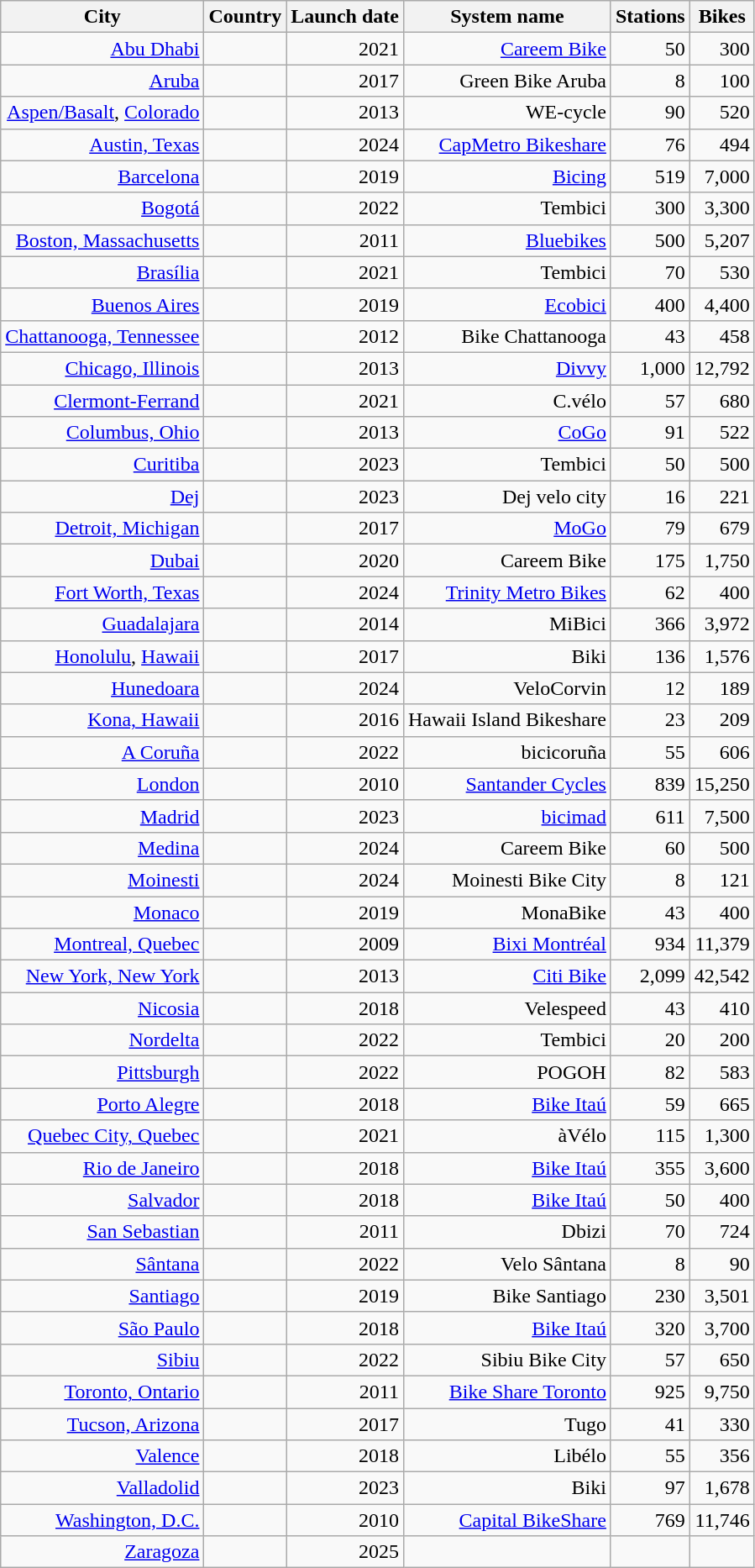<table class="wikitable sortable" style="text-align: right">
<tr>
<th>City</th>
<th>Country</th>
<th>Launch date</th>
<th>System name</th>
<th>Stations</th>
<th>Bikes</th>
</tr>
<tr>
<td><a href='#'>Abu Dhabi</a></td>
<td style="text-align:left;"></td>
<td>2021</td>
<td><a href='#'>Careem Bike</a></td>
<td>50</td>
<td>300</td>
</tr>
<tr>
<td><a href='#'>Aruba</a></td>
<td style="text-align:left;"></td>
<td>2017</td>
<td>Green Bike Aruba</td>
<td>8</td>
<td>100</td>
</tr>
<tr>
<td><a href='#'>Aspen/Basalt</a>, <a href='#'>Colorado</a></td>
<td style="text-align:left;"></td>
<td>2013</td>
<td>WE-cycle</td>
<td>90</td>
<td>520</td>
</tr>
<tr>
<td><a href='#'>Austin, Texas</a></td>
<td style="text-align:left;"></td>
<td>2024</td>
<td><a href='#'>CapMetro Bikeshare</a></td>
<td>76</td>
<td>494</td>
</tr>
<tr>
<td><a href='#'>Barcelona</a></td>
<td style="text-align:left;"></td>
<td>2019</td>
<td><a href='#'>Bicing</a></td>
<td>519</td>
<td>7,000</td>
</tr>
<tr>
<td><a href='#'>Bogotá</a></td>
<td style="text-align:left;"></td>
<td>2022</td>
<td>Tembici</td>
<td>300</td>
<td>3,300</td>
</tr>
<tr>
<td><a href='#'>Boston, Massachusetts</a></td>
<td style="text-align:left;"></td>
<td>2011</td>
<td><a href='#'>Bluebikes</a></td>
<td>500</td>
<td>5,207</td>
</tr>
<tr>
<td><a href='#'>Brasília</a></td>
<td style="text-align:left;"></td>
<td>2021</td>
<td>Tembici</td>
<td>70</td>
<td>530</td>
</tr>
<tr>
<td><a href='#'>Buenos Aires</a></td>
<td style="text-align:left;"></td>
<td>2019</td>
<td><a href='#'>Ecobici</a></td>
<td>400</td>
<td>4,400</td>
</tr>
<tr>
<td><a href='#'>Chattanooga, Tennessee</a></td>
<td style="text-align:left;"></td>
<td>2012</td>
<td>Bike Chattanooga</td>
<td>43</td>
<td>458</td>
</tr>
<tr>
<td><a href='#'>Chicago, Illinois</a></td>
<td style="text-align:left;"></td>
<td>2013</td>
<td><a href='#'>Divvy</a></td>
<td>1,000</td>
<td>12,792</td>
</tr>
<tr>
<td><a href='#'>Clermont-Ferrand</a></td>
<td style="text-align:left;"></td>
<td>2021</td>
<td>C.vélo</td>
<td>57</td>
<td>680</td>
</tr>
<tr>
<td><a href='#'>Columbus, Ohio</a></td>
<td style="text-align:left;"></td>
<td>2013</td>
<td><a href='#'>CoGo</a></td>
<td>91</td>
<td>522</td>
</tr>
<tr>
<td><a href='#'>Curitiba</a></td>
<td style="text-align:left;"></td>
<td>2023</td>
<td>Tembici</td>
<td>50</td>
<td>500</td>
</tr>
<tr>
<td><a href='#'>Dej</a></td>
<td style="text-align:left;"></td>
<td>2023</td>
<td>Dej velo city</td>
<td>16</td>
<td>221</td>
</tr>
<tr>
<td><a href='#'>Detroit, Michigan</a></td>
<td style="text-align:left;"></td>
<td>2017</td>
<td><a href='#'>MoGo</a></td>
<td>79</td>
<td>679</td>
</tr>
<tr>
<td><a href='#'>Dubai</a></td>
<td style="text-align:left;"></td>
<td>2020</td>
<td>Careem Bike</td>
<td>175</td>
<td>1,750</td>
</tr>
<tr>
<td><a href='#'>Fort Worth, Texas</a></td>
<td style="text-align:left;"></td>
<td>2024</td>
<td><a href='#'>Trinity Metro Bikes</a></td>
<td>62</td>
<td>400</td>
</tr>
<tr>
<td><a href='#'>Guadalajara</a></td>
<td style="text-align:left;"></td>
<td>2014</td>
<td>MiBici</td>
<td>366</td>
<td>3,972</td>
</tr>
<tr>
<td><a href='#'>Honolulu</a>, <a href='#'>Hawaii</a></td>
<td style="text-align:left;"></td>
<td>2017</td>
<td>Biki</td>
<td>136</td>
<td>1,576</td>
</tr>
<tr>
<td><a href='#'>Hunedoara</a></td>
<td style="text-align:left;"></td>
<td>2024</td>
<td>VeloCorvin</td>
<td>12</td>
<td>189</td>
</tr>
<tr>
<td><a href='#'>Kona, Hawaii</a></td>
<td align="left"></td>
<td>2016</td>
<td>Hawaii Island Bikeshare</td>
<td>23</td>
<td>209</td>
</tr>
<tr>
<td><a href='#'>A Coruña</a></td>
<td style="text-align:left;"></td>
<td>2022</td>
<td>bicicoruña</td>
<td>55</td>
<td>606</td>
</tr>
<tr>
<td><a href='#'>London</a></td>
<td style="text-align:left;"></td>
<td>2010</td>
<td><a href='#'>Santander Cycles</a></td>
<td>839</td>
<td>15,250</td>
</tr>
<tr>
<td><a href='#'>Madrid</a></td>
<td style="text-align:left;"></td>
<td>2023</td>
<td><a href='#'>bicimad</a></td>
<td>611</td>
<td>7,500</td>
</tr>
<tr>
<td><a href='#'>Medina</a></td>
<td style="text-align:left;"></td>
<td>2024</td>
<td>Careem Bike</td>
<td>60</td>
<td>500</td>
</tr>
<tr>
<td><a href='#'>Moinesti</a></td>
<td style="text-align:left;"></td>
<td>2024</td>
<td>Moinesti Bike City</td>
<td>8</td>
<td>121</td>
</tr>
<tr>
<td><a href='#'>Monaco</a></td>
<td style="text-align:left;"></td>
<td>2019</td>
<td>MonaBike</td>
<td>43</td>
<td>400</td>
</tr>
<tr>
<td><a href='#'>Montreal, Quebec</a></td>
<td style="text-align:left;"></td>
<td>2009</td>
<td><a href='#'>Bixi Montréal</a></td>
<td>934</td>
<td>11,379</td>
</tr>
<tr>
<td><a href='#'>New York, New York</a></td>
<td style="text-align:left;"></td>
<td>2013</td>
<td><a href='#'>Citi Bike</a></td>
<td>2,099</td>
<td>42,542</td>
</tr>
<tr>
<td><a href='#'>Nicosia</a></td>
<td style="text-align:left;"></td>
<td>2018</td>
<td>Velespeed</td>
<td>43</td>
<td>410</td>
</tr>
<tr>
<td><a href='#'>Nordelta</a></td>
<td style="text-align:left;"></td>
<td>2022</td>
<td>Tembici</td>
<td>20</td>
<td>200</td>
</tr>
<tr>
<td><a href='#'>Pittsburgh</a></td>
<td style="text-align:left;"></td>
<td>2022</td>
<td>POGOH</td>
<td>82</td>
<td>583</td>
</tr>
<tr>
<td><a href='#'>Porto Alegre</a></td>
<td style="text-align:left;"></td>
<td>2018</td>
<td><a href='#'>Bike Itaú</a></td>
<td>59</td>
<td>665</td>
</tr>
<tr>
<td><a href='#'>Quebec City, Quebec</a></td>
<td style="text-align:left;"></td>
<td>2021</td>
<td>àVélo</td>
<td>115</td>
<td>1,300</td>
</tr>
<tr>
<td><a href='#'>Rio de Janeiro</a></td>
<td style="text-align:left;"></td>
<td>2018</td>
<td><a href='#'>Bike Itaú</a></td>
<td>355</td>
<td>3,600</td>
</tr>
<tr>
<td><a href='#'>Salvador</a></td>
<td style="text-align:left;"></td>
<td>2018</td>
<td><a href='#'>Bike Itaú</a></td>
<td>50</td>
<td>400</td>
</tr>
<tr>
<td><a href='#'>San Sebastian</a></td>
<td style="text-align:left;"></td>
<td>2011</td>
<td>Dbizi</td>
<td>70</td>
<td>724</td>
</tr>
<tr>
<td><a href='#'>Sântana</a></td>
<td style="text-align:left;"></td>
<td>2022</td>
<td>Velo Sântana</td>
<td>8</td>
<td>90</td>
</tr>
<tr>
<td><a href='#'>Santiago</a></td>
<td style="text-align:left;"></td>
<td>2019</td>
<td>Bike Santiago</td>
<td>230</td>
<td>3,501</td>
</tr>
<tr>
<td><a href='#'>São Paulo</a></td>
<td style="text-align:left;"></td>
<td>2018</td>
<td><a href='#'>Bike Itaú</a></td>
<td>320</td>
<td>3,700</td>
</tr>
<tr>
<td><a href='#'>Sibiu</a></td>
<td style="text-align:left;"></td>
<td>2022</td>
<td>Sibiu Bike City</td>
<td>57</td>
<td>650</td>
</tr>
<tr>
<td><a href='#'>Toronto, Ontario</a></td>
<td style="text-align:left;"></td>
<td>2011</td>
<td><a href='#'>Bike Share Toronto</a></td>
<td>925</td>
<td>9,750</td>
</tr>
<tr>
<td><a href='#'>Tucson, Arizona</a></td>
<td style="text-align:left;"></td>
<td>2017</td>
<td>Tugo</td>
<td>41</td>
<td>330</td>
</tr>
<tr>
<td><a href='#'>Valence</a></td>
<td style="text-align:left;"></td>
<td>2018</td>
<td>Libélo</td>
<td>55</td>
<td>356</td>
</tr>
<tr>
<td><a href='#'>Valladolid</a></td>
<td style="text-align:left;"></td>
<td>2023</td>
<td>Biki</td>
<td>97</td>
<td>1,678</td>
</tr>
<tr>
<td><a href='#'>Washington, D.C.</a></td>
<td style="text-align:left;"></td>
<td>2010</td>
<td><a href='#'>Capital BikeShare</a></td>
<td>769</td>
<td>11,746</td>
</tr>
<tr>
<td><a href='#'>Zaragoza</a></td>
<td style="text-align:left;"></td>
<td>2025</td>
<td></td>
<td></td>
<td></td>
</tr>
</table>
